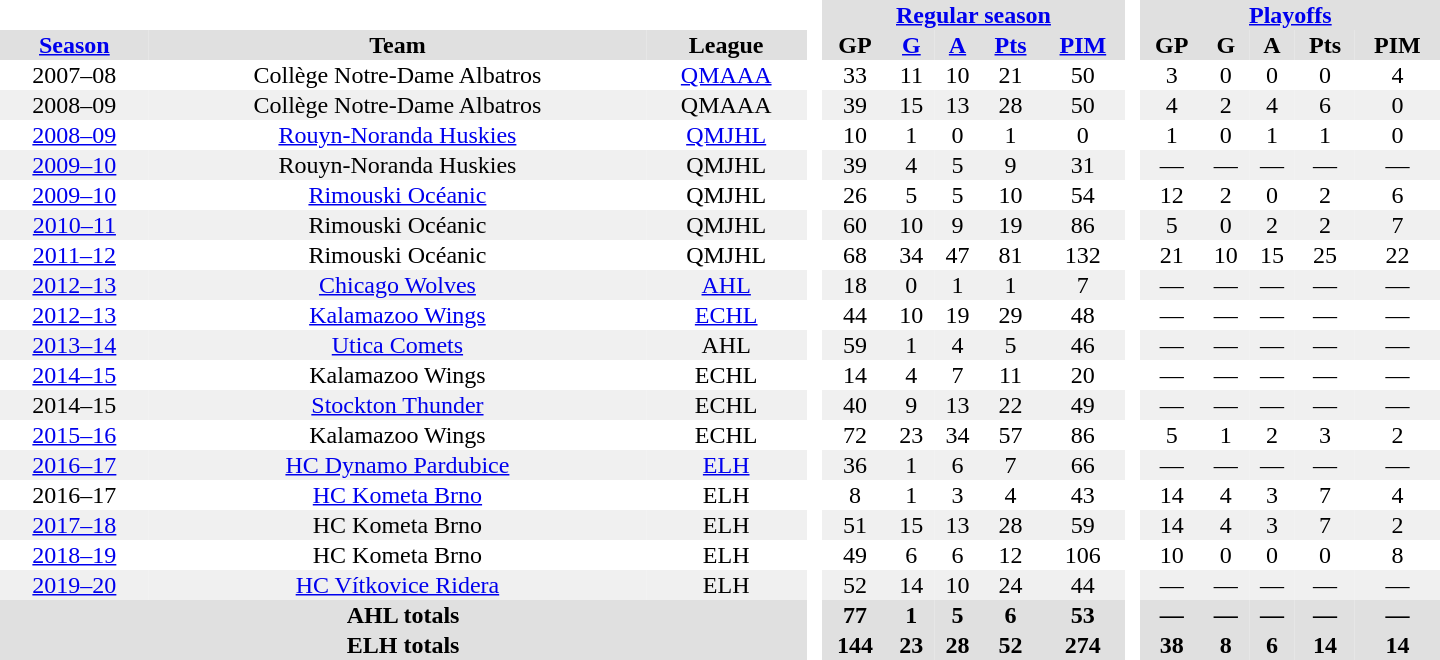<table border="0" cellpadding="1" cellspacing="0" style="text-align:center; width:60em;">
<tr style="background:#e0e0e0;">
<th colspan="3"  bgcolor="#ffffff"> </th>
<th rowspan="102" bgcolor="#ffffff"> </th>
<th colspan="5"><a href='#'>Regular season</a></th>
<th rowspan="102" bgcolor="#ffffff"> </th>
<th colspan="5"><a href='#'>Playoffs</a></th>
</tr>
<tr style="background:#e0e0e0;">
<th><a href='#'>Season</a></th>
<th>Team</th>
<th>League</th>
<th>GP</th>
<th><a href='#'>G</a></th>
<th><a href='#'>A</a></th>
<th><a href='#'>Pts</a></th>
<th><a href='#'>PIM</a></th>
<th>GP</th>
<th>G</th>
<th>A</th>
<th>Pts</th>
<th>PIM</th>
</tr>
<tr>
<td>2007–08</td>
<td>Collège Notre-Dame Albatros</td>
<td><a href='#'>QMAAA</a></td>
<td>33</td>
<td>11</td>
<td>10</td>
<td>21</td>
<td>50</td>
<td>3</td>
<td>0</td>
<td>0</td>
<td>0</td>
<td>4</td>
</tr>
<tr style="background:#f0f0f0;">
<td>2008–09</td>
<td>Collège Notre-Dame Albatros</td>
<td>QMAAA</td>
<td>39</td>
<td>15</td>
<td>13</td>
<td>28</td>
<td>50</td>
<td>4</td>
<td>2</td>
<td>4</td>
<td>6</td>
<td>0</td>
</tr>
<tr>
<td><a href='#'>2008–09</a></td>
<td><a href='#'>Rouyn-Noranda Huskies</a></td>
<td><a href='#'>QMJHL</a></td>
<td>10</td>
<td>1</td>
<td>0</td>
<td>1</td>
<td>0</td>
<td>1</td>
<td>0</td>
<td>1</td>
<td>1</td>
<td>0</td>
</tr>
<tr style="background:#f0f0f0;">
<td><a href='#'>2009–10</a></td>
<td>Rouyn-Noranda Huskies</td>
<td>QMJHL</td>
<td>39</td>
<td>4</td>
<td>5</td>
<td>9</td>
<td>31</td>
<td>—</td>
<td>—</td>
<td>—</td>
<td>—</td>
<td>—</td>
</tr>
<tr>
<td><a href='#'>2009–10</a></td>
<td><a href='#'>Rimouski Océanic</a></td>
<td>QMJHL</td>
<td>26</td>
<td>5</td>
<td>5</td>
<td>10</td>
<td>54</td>
<td>12</td>
<td>2</td>
<td>0</td>
<td>2</td>
<td>6</td>
</tr>
<tr style="background:#f0f0f0;">
<td><a href='#'>2010–11</a></td>
<td>Rimouski Océanic</td>
<td>QMJHL</td>
<td>60</td>
<td>10</td>
<td>9</td>
<td>19</td>
<td>86</td>
<td>5</td>
<td>0</td>
<td>2</td>
<td>2</td>
<td>7</td>
</tr>
<tr>
<td><a href='#'>2011–12</a></td>
<td>Rimouski Océanic</td>
<td>QMJHL</td>
<td>68</td>
<td>34</td>
<td>47</td>
<td>81</td>
<td>132</td>
<td>21</td>
<td>10</td>
<td>15</td>
<td>25</td>
<td>22</td>
</tr>
<tr style="background:#f0f0f0;">
<td><a href='#'>2012–13</a></td>
<td><a href='#'>Chicago Wolves</a></td>
<td><a href='#'>AHL</a></td>
<td>18</td>
<td>0</td>
<td>1</td>
<td>1</td>
<td>7</td>
<td>—</td>
<td>—</td>
<td>—</td>
<td>—</td>
<td>—</td>
</tr>
<tr>
<td><a href='#'>2012–13</a></td>
<td><a href='#'>Kalamazoo Wings</a></td>
<td><a href='#'>ECHL</a></td>
<td>44</td>
<td>10</td>
<td>19</td>
<td>29</td>
<td>48</td>
<td>—</td>
<td>—</td>
<td>—</td>
<td>—</td>
<td>—</td>
</tr>
<tr style="background:#f0f0f0;">
<td><a href='#'>2013–14</a></td>
<td><a href='#'>Utica Comets</a></td>
<td>AHL</td>
<td>59</td>
<td>1</td>
<td>4</td>
<td>5</td>
<td>46</td>
<td>—</td>
<td>—</td>
<td>—</td>
<td>—</td>
<td>—</td>
</tr>
<tr>
<td><a href='#'>2014–15</a></td>
<td>Kalamazoo Wings</td>
<td>ECHL</td>
<td>14</td>
<td>4</td>
<td>7</td>
<td>11</td>
<td>20</td>
<td>—</td>
<td>—</td>
<td>—</td>
<td>—</td>
<td>—</td>
</tr>
<tr style="background:#f0f0f0;">
<td>2014–15</td>
<td><a href='#'>Stockton Thunder</a></td>
<td>ECHL</td>
<td>40</td>
<td>9</td>
<td>13</td>
<td>22</td>
<td>49</td>
<td>—</td>
<td>—</td>
<td>—</td>
<td>—</td>
<td>—</td>
</tr>
<tr>
<td><a href='#'>2015–16</a></td>
<td>Kalamazoo Wings</td>
<td>ECHL</td>
<td>72</td>
<td>23</td>
<td>34</td>
<td>57</td>
<td>86</td>
<td>5</td>
<td>1</td>
<td>2</td>
<td>3</td>
<td>2</td>
</tr>
<tr style="background:#f0f0f0;">
<td><a href='#'>2016–17</a></td>
<td><a href='#'>HC Dynamo Pardubice</a></td>
<td><a href='#'>ELH</a></td>
<td>36</td>
<td>1</td>
<td>6</td>
<td>7</td>
<td>66</td>
<td>—</td>
<td>—</td>
<td>—</td>
<td>—</td>
<td>—</td>
</tr>
<tr>
<td>2016–17</td>
<td><a href='#'>HC Kometa Brno</a></td>
<td>ELH</td>
<td>8</td>
<td>1</td>
<td>3</td>
<td>4</td>
<td>43</td>
<td>14</td>
<td>4</td>
<td>3</td>
<td>7</td>
<td>4</td>
</tr>
<tr style="background:#f0f0f0;">
<td><a href='#'>2017–18</a></td>
<td>HC Kometa Brno</td>
<td>ELH</td>
<td>51</td>
<td>15</td>
<td>13</td>
<td>28</td>
<td>59</td>
<td>14</td>
<td>4</td>
<td>3</td>
<td>7</td>
<td>2</td>
</tr>
<tr>
<td><a href='#'>2018–19</a></td>
<td>HC Kometa Brno</td>
<td>ELH</td>
<td>49</td>
<td>6</td>
<td>6</td>
<td>12</td>
<td>106</td>
<td>10</td>
<td>0</td>
<td>0</td>
<td>0</td>
<td>8</td>
</tr>
<tr style="background:#f0f0f0;">
<td><a href='#'>2019–20</a></td>
<td><a href='#'>HC Vítkovice Ridera</a></td>
<td>ELH</td>
<td>52</td>
<td>14</td>
<td>10</td>
<td>24</td>
<td>44</td>
<td>—</td>
<td>—</td>
<td>—</td>
<td>—</td>
<td>—</td>
</tr>
<tr ALIGN="center" bgcolor="#e0e0e0">
<th colspan="3">AHL totals</th>
<th>77</th>
<th>1</th>
<th>5</th>
<th>6</th>
<th>53</th>
<th>—</th>
<th>—</th>
<th>—</th>
<th>—</th>
<th>—</th>
</tr>
<tr ALIGN="center" bgcolor="#e0e0e0">
<th colspan="3">ELH totals</th>
<th>144</th>
<th>23</th>
<th>28</th>
<th>52</th>
<th>274</th>
<th>38</th>
<th>8</th>
<th>6</th>
<th>14</th>
<th>14</th>
</tr>
</table>
